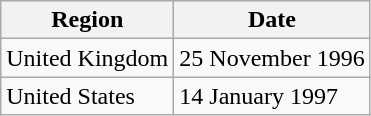<table class="wikitable">
<tr>
<th>Region</th>
<th>Date</th>
</tr>
<tr>
<td>United Kingdom</td>
<td>25 November 1996</td>
</tr>
<tr>
<td>United States</td>
<td>14 January 1997</td>
</tr>
</table>
